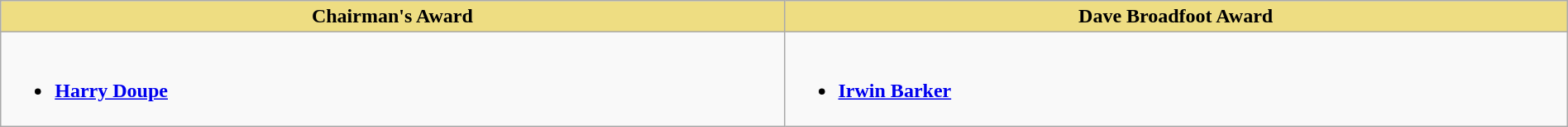<table class="wikitable" style="width:100%">
<tr>
<th style="background:#EEDD82; width:50%">Chairman's Award</th>
<th style="background:#EEDD82; width:50%">Dave Broadfoot Award</th>
</tr>
<tr>
<td valign="top"><br><ul><li> <strong><a href='#'>Harry Doupe</a></strong></li></ul></td>
<td valign="top"><br><ul><li> <strong><a href='#'>Irwin Barker</a></strong></li></ul></td>
</tr>
</table>
